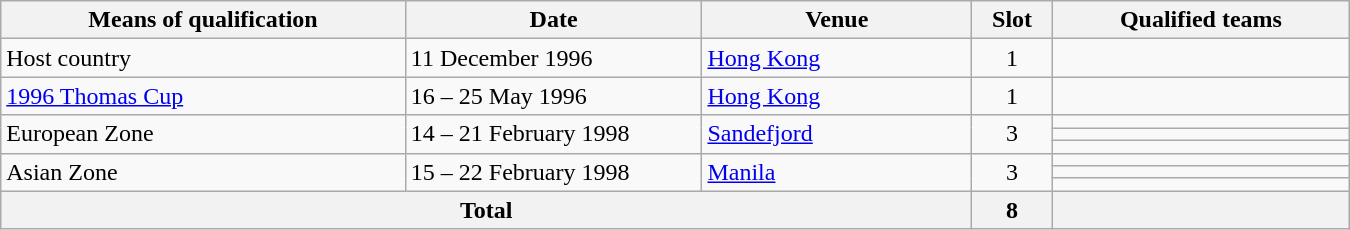<table class="wikitable" width="900">
<tr>
<th width="30%">Means of qualification</th>
<th width="22%">Date</th>
<th width="20%">Venue</th>
<th width="6%">Slot</th>
<th width="22%">Qualified teams</th>
</tr>
<tr>
<td>Host country</td>
<td>11 December 1996</td>
<td><a href='#'>Hong Kong</a></td>
<td align="center">1</td>
<td></td>
</tr>
<tr>
<td><a href='#'>1996 Thomas Cup</a></td>
<td>16 – 25 May 1996</td>
<td><a href='#'>Hong Kong</a></td>
<td align="center">1</td>
<td></td>
</tr>
<tr>
<td rowspan="3">European Zone</td>
<td rowspan="3">14 – 21 February 1998</td>
<td rowspan="3"><a href='#'>Sandefjord</a></td>
<td rowspan="3" align="center">3</td>
<td></td>
</tr>
<tr>
<td></td>
</tr>
<tr>
<td></td>
</tr>
<tr>
<td rowspan="3">Asian Zone</td>
<td rowspan="3">15 – 22 February 1998</td>
<td rowspan="3"><a href='#'>Manila</a></td>
<td rowspan="3" align="center">3</td>
<td></td>
</tr>
<tr>
<td></td>
</tr>
<tr>
<td></td>
</tr>
<tr>
<th colspan="3">Total</th>
<th>8</th>
<th></th>
</tr>
</table>
